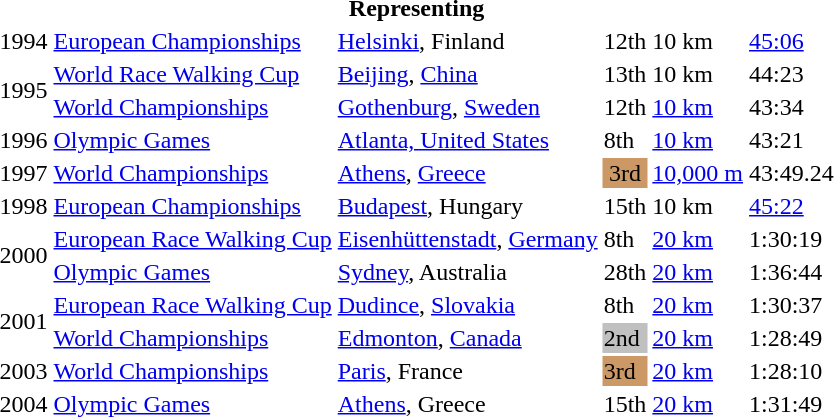<table>
<tr>
<th colspan="6">Representing </th>
</tr>
<tr>
<td>1994</td>
<td><a href='#'>European Championships</a></td>
<td><a href='#'>Helsinki</a>, Finland</td>
<td>12th</td>
<td>10 km</td>
<td><a href='#'>45:06</a></td>
</tr>
<tr>
<td rowspan=2>1995</td>
<td><a href='#'>World Race Walking Cup</a></td>
<td><a href='#'>Beijing</a>, <a href='#'>China</a></td>
<td>13th</td>
<td>10 km</td>
<td>44:23</td>
</tr>
<tr>
<td><a href='#'>World Championships</a></td>
<td><a href='#'>Gothenburg</a>, <a href='#'>Sweden</a></td>
<td>12th</td>
<td><a href='#'>10 km</a></td>
<td>43:34</td>
</tr>
<tr>
<td>1996</td>
<td><a href='#'>Olympic Games</a></td>
<td><a href='#'>Atlanta, United States</a></td>
<td>8th</td>
<td><a href='#'>10 km</a></td>
<td>43:21</td>
</tr>
<tr>
<td>1997</td>
<td><a href='#'>World Championships</a></td>
<td><a href='#'>Athens</a>, <a href='#'>Greece</a></td>
<td bgcolor="cc9966" align="center">3rd</td>
<td><a href='#'>10,000 m</a></td>
<td>43:49.24</td>
</tr>
<tr>
<td>1998</td>
<td><a href='#'>European Championships</a></td>
<td><a href='#'>Budapest</a>, Hungary</td>
<td align="center">15th</td>
<td>10 km</td>
<td><a href='#'>45:22</a></td>
</tr>
<tr>
<td rowspan=2>2000</td>
<td><a href='#'>European Race Walking Cup</a></td>
<td><a href='#'>Eisenhüttenstadt</a>, <a href='#'>Germany</a></td>
<td>8th</td>
<td><a href='#'>20 km</a></td>
<td>1:30:19</td>
</tr>
<tr>
<td><a href='#'>Olympic Games</a></td>
<td><a href='#'>Sydney</a>, Australia</td>
<td align="center">28th</td>
<td><a href='#'>20 km</a></td>
<td>1:36:44</td>
</tr>
<tr>
<td rowspan=2>2001</td>
<td><a href='#'>European Race Walking Cup</a></td>
<td><a href='#'>Dudince</a>, <a href='#'>Slovakia</a></td>
<td>8th</td>
<td><a href='#'>20 km</a></td>
<td>1:30:37</td>
</tr>
<tr>
<td><a href='#'>World Championships</a></td>
<td><a href='#'>Edmonton</a>, <a href='#'>Canada</a></td>
<td bgcolor="silver">2nd</td>
<td><a href='#'>20 km</a></td>
<td>1:28:49</td>
</tr>
<tr>
<td>2003</td>
<td><a href='#'>World Championships</a></td>
<td><a href='#'>Paris</a>, France</td>
<td bgcolor="cc9966">3rd</td>
<td><a href='#'>20 km</a></td>
<td>1:28:10</td>
</tr>
<tr>
<td>2004</td>
<td><a href='#'>Olympic Games</a></td>
<td><a href='#'>Athens</a>, Greece</td>
<td align="center">15th</td>
<td><a href='#'>20 km</a></td>
<td>1:31:49</td>
</tr>
</table>
